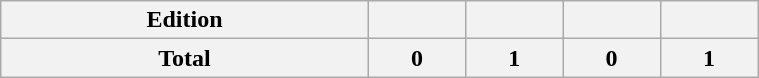<table class="wikitable" width=40% style="font-size:100%; text-align:center;">
<tr>
<th>Edition</th>
<th></th>
<th></th>
<th></th>
<th></th>
</tr>
<tr>
<th align-right>Total</th>
<th>0</th>
<th>1</th>
<th>0</th>
<th>1</th>
</tr>
</table>
